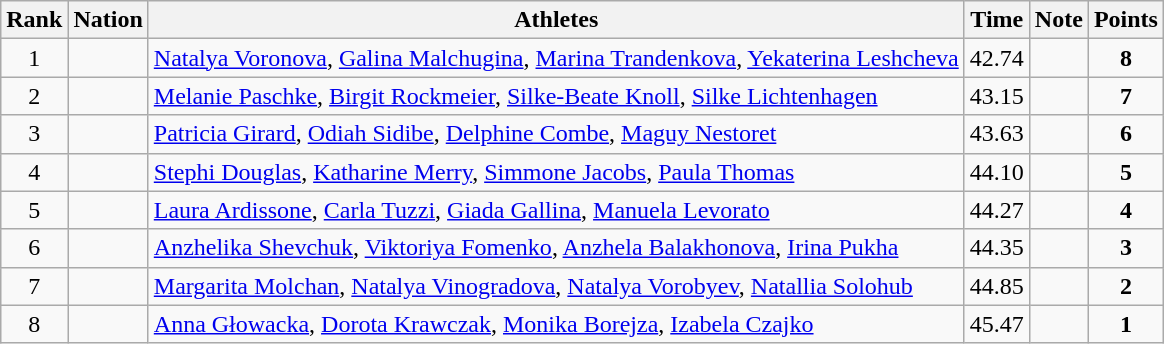<table class="wikitable sortable" style="text-align:center">
<tr>
<th>Rank</th>
<th>Nation</th>
<th>Athletes</th>
<th>Time</th>
<th>Note</th>
<th>Points</th>
</tr>
<tr>
<td>1</td>
<td align=left></td>
<td align=left><a href='#'>Natalya Voronova</a>, <a href='#'>Galina Malchugina</a>, <a href='#'>Marina Trandenkova</a>, <a href='#'>Yekaterina Leshcheva</a></td>
<td>42.74</td>
<td></td>
<td><strong>8</strong></td>
</tr>
<tr>
<td>2</td>
<td align=left></td>
<td align=left><a href='#'>Melanie Paschke</a>, <a href='#'>Birgit Rockmeier</a>, <a href='#'>Silke-Beate Knoll</a>, <a href='#'>Silke Lichtenhagen</a></td>
<td>43.15</td>
<td></td>
<td><strong>7</strong></td>
</tr>
<tr>
<td>3</td>
<td align=left></td>
<td align=left><a href='#'>Patricia Girard</a>, <a href='#'>Odiah Sidibe</a>, <a href='#'>Delphine Combe</a>, <a href='#'>Maguy Nestoret</a></td>
<td>43.63</td>
<td></td>
<td><strong>6</strong></td>
</tr>
<tr>
<td>4</td>
<td align=left></td>
<td align=left><a href='#'>Stephi Douglas</a>, <a href='#'>Katharine Merry</a>, <a href='#'>Simmone Jacobs</a>, <a href='#'>Paula Thomas</a></td>
<td>44.10</td>
<td></td>
<td><strong>5</strong></td>
</tr>
<tr>
<td>5</td>
<td align=left></td>
<td align=left><a href='#'>Laura Ardissone</a>, <a href='#'>Carla Tuzzi</a>, <a href='#'>Giada Gallina</a>, <a href='#'>Manuela Levorato</a></td>
<td>44.27</td>
<td></td>
<td><strong>4</strong></td>
</tr>
<tr>
<td>6</td>
<td align=left></td>
<td align=left><a href='#'>Anzhelika Shevchuk</a>, <a href='#'>Viktoriya Fomenko</a>, <a href='#'>Anzhela Balakhonova</a>, <a href='#'>Irina Pukha</a></td>
<td>44.35</td>
<td></td>
<td><strong>3</strong></td>
</tr>
<tr>
<td>7</td>
<td align=left></td>
<td align=left><a href='#'>Margarita Molchan</a>, <a href='#'>Natalya Vinogradova</a>, <a href='#'>Natalya Vorobyev</a>, <a href='#'>Natallia Solohub</a></td>
<td>44.85</td>
<td></td>
<td><strong>2</strong></td>
</tr>
<tr>
<td>8</td>
<td align=left></td>
<td align=left><a href='#'>Anna Głowacka</a>, <a href='#'>Dorota Krawczak</a>, <a href='#'>Monika Borejza</a>, <a href='#'>Izabela Czajko</a></td>
<td>45.47</td>
<td></td>
<td><strong>1</strong></td>
</tr>
</table>
